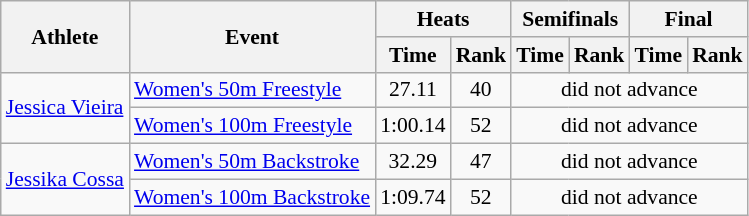<table class=wikitable style="font-size:90%">
<tr>
<th rowspan="2">Athlete</th>
<th rowspan="2">Event</th>
<th colspan="2">Heats</th>
<th colspan="2">Semifinals</th>
<th colspan="2">Final</th>
</tr>
<tr>
<th>Time</th>
<th>Rank</th>
<th>Time</th>
<th>Rank</th>
<th>Time</th>
<th>Rank</th>
</tr>
<tr>
<td rowspan="2"><a href='#'>Jessica Vieira</a></td>
<td><a href='#'>Women's 50m Freestyle</a></td>
<td align=center>27.11</td>
<td align=center>40</td>
<td align=center colspan=4>did not advance</td>
</tr>
<tr>
<td><a href='#'>Women's 100m Freestyle</a></td>
<td align=center>1:00.14</td>
<td align=center>52</td>
<td align=center colspan=4>did not advance</td>
</tr>
<tr>
<td rowspan="2"><a href='#'>Jessika Cossa</a></td>
<td><a href='#'>Women's 50m Backstroke</a></td>
<td align=center>32.29</td>
<td align=center>47</td>
<td align=center colspan=4>did not advance</td>
</tr>
<tr>
<td><a href='#'>Women's 100m Backstroke</a></td>
<td align=center>1:09.74</td>
<td align=center>52</td>
<td align=center colspan=4>did not advance</td>
</tr>
</table>
